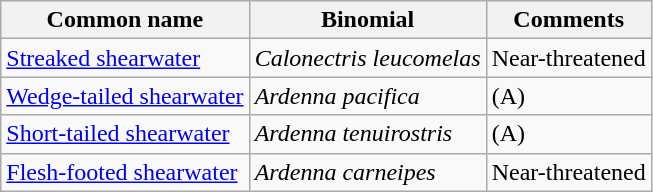<table class="wikitable">
<tr>
<th>Common name</th>
<th>Binomial</th>
<th>Comments</th>
</tr>
<tr>
<td><a href='#'>Streaked shearwater</a></td>
<td><em>Calonectris leucomelas</em></td>
<td>Near-threatened</td>
</tr>
<tr>
<td><a href='#'>Wedge-tailed shearwater</a></td>
<td><em>Ardenna pacifica</em></td>
<td>(A)</td>
</tr>
<tr>
<td><a href='#'>Short-tailed shearwater</a></td>
<td><em>Ardenna tenuirostris</em></td>
<td>(A)</td>
</tr>
<tr>
<td><a href='#'>Flesh-footed shearwater</a></td>
<td><em>Ardenna carneipes</em></td>
<td>Near-threatened</td>
</tr>
</table>
